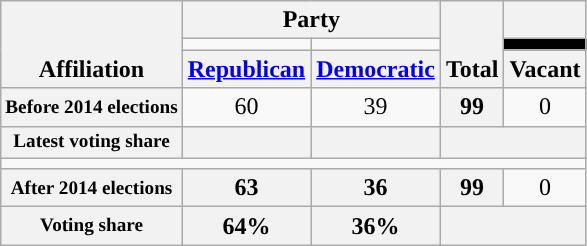<table class=wikitable style="text-align:center">
<tr style="vertical-align:bottom;">
<th rowspan=3>Affiliation</th>
<th colspan=2>Party </th>
<th rowspan=3>Total</th>
<th></th>
</tr>
<tr style="height:5px">
<td style="background-color:"></td>
<td style="background-color:"></td>
<td style="background-color:black"></td>
</tr>
<tr>
<th><a href='#'>Republican</a></th>
<th><a href='#'>Democratic</a></th>
<th>Vacant</th>
</tr>
<tr>
<th nowrap style="font-size:80%">Before 2014 elections</th>
<td>60</td>
<td>39</td>
<th>99</th>
<td>0</td>
</tr>
<tr>
<th nowrap style="font-size:80%">Latest voting share</th>
<th></th>
<th></th>
<th colspan=2></th>
</tr>
<tr>
<td colspan=5></td>
</tr>
<tr>
<th nowrap style="font-size:80%">After 2014 elections</th>
<th>63</th>
<th>36</th>
<th>99</th>
<td>0</td>
</tr>
<tr>
<th nowrap style="font-size:80%">Voting share</th>
<th>64%</th>
<th>36%</th>
<th colspan="2"></th>
</tr>
</table>
